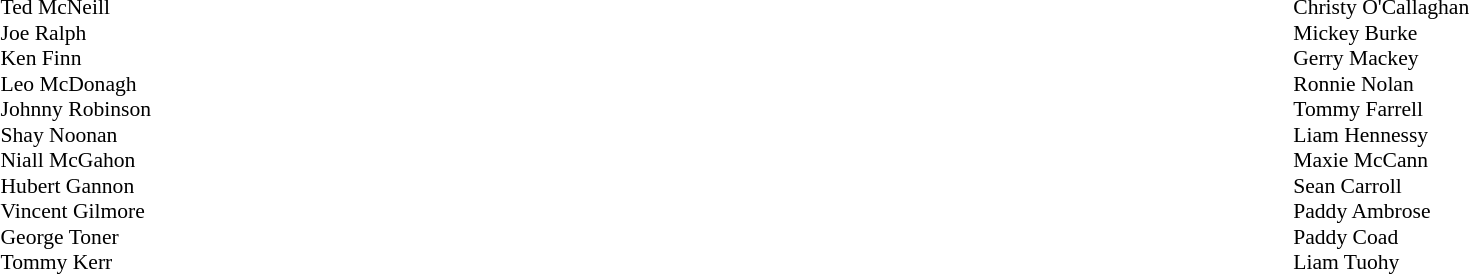<table width="100%">
<tr>
<td valign="top" width="50%"><br><table style="font-size: 90%" cellspacing="0" cellpadding="0">
<tr>
<td colspan="4"></td>
</tr>
<tr>
<th width="25"></th>
<th width="25"></th>
</tr>
<tr>
<td></td>
<td></td>
<td> Ted McNeill</td>
</tr>
<tr>
<td></td>
<td></td>
<td> Joe Ralph</td>
</tr>
<tr>
<td></td>
<td></td>
<td> Ken Finn</td>
</tr>
<tr>
<td></td>
<td></td>
<td> Leo McDonagh</td>
</tr>
<tr>
<td></td>
<td></td>
<td> Johnny Robinson</td>
</tr>
<tr>
<td></td>
<td></td>
<td> Shay Noonan</td>
</tr>
<tr>
<td></td>
<td></td>
<td> Niall McGahon</td>
</tr>
<tr>
<td></td>
<td></td>
<td> Hubert Gannon</td>
</tr>
<tr>
<td></td>
<td></td>
<td> Vincent Gilmore</td>
</tr>
<tr>
<td></td>
<td></td>
<td> George Toner</td>
</tr>
<tr>
<td></td>
<td></td>
<td> Tommy Kerr</td>
</tr>
<tr>
</tr>
</table>
</td>
<td valign="top"></td>
<td valign="top" width="50%"><br><table style="font-size: 90%" cellspacing="0" cellpadding="0" align="center">
<tr>
<td colspan="4"></td>
</tr>
<tr>
<th width="25"></th>
<th width="25"></th>
</tr>
<tr>
<td></td>
<td></td>
<td> Christy O'Callaghan</td>
</tr>
<tr>
<td></td>
<td></td>
<td> Mickey Burke</td>
</tr>
<tr>
<td></td>
<td></td>
<td> Gerry Mackey</td>
</tr>
<tr>
<td></td>
<td></td>
<td> Ronnie Nolan</td>
</tr>
<tr>
<td></td>
<td></td>
<td> Tommy Farrell</td>
</tr>
<tr>
<td></td>
<td></td>
<td> Liam Hennessy</td>
</tr>
<tr>
<td></td>
<td></td>
<td> Maxie McCann</td>
</tr>
<tr>
<td></td>
<td></td>
<td> Sean Carroll</td>
</tr>
<tr>
<td></td>
<td></td>
<td> Paddy Ambrose</td>
</tr>
<tr>
<td></td>
<td></td>
<td> Paddy Coad</td>
</tr>
<tr>
<td></td>
<td></td>
<td> Liam Tuohy</td>
</tr>
<tr>
</tr>
</table>
</td>
</tr>
</table>
